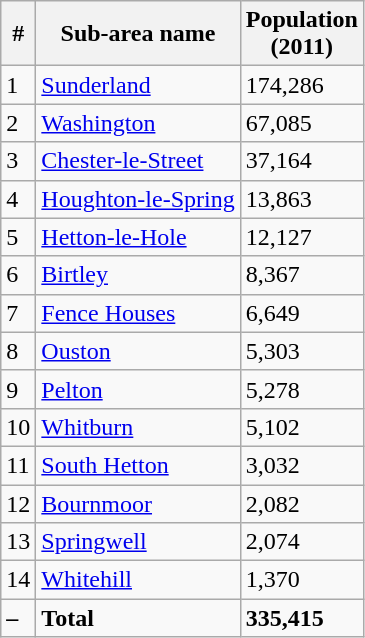<table class="wikitable">
<tr>
<th>#</th>
<th>Sub-area name</th>
<th>Population<br>(2011)</th>
</tr>
<tr>
<td>1</td>
<td><a href='#'>Sunderland</a></td>
<td>174,286</td>
</tr>
<tr>
<td>2</td>
<td><a href='#'>Washington</a></td>
<td>67,085</td>
</tr>
<tr>
<td>3</td>
<td><a href='#'>Chester-le-Street</a></td>
<td>37,164</td>
</tr>
<tr>
<td>4</td>
<td><a href='#'>Houghton-le-Spring</a></td>
<td>13,863</td>
</tr>
<tr>
<td>5</td>
<td><a href='#'>Hetton-le-Hole</a></td>
<td>12,127</td>
</tr>
<tr>
<td>6</td>
<td><a href='#'>Birtley</a></td>
<td>8,367</td>
</tr>
<tr>
<td>7</td>
<td><a href='#'>Fence Houses</a></td>
<td>6,649</td>
</tr>
<tr>
<td>8</td>
<td><a href='#'>Ouston</a></td>
<td>5,303</td>
</tr>
<tr>
<td>9</td>
<td><a href='#'>Pelton</a></td>
<td>5,278</td>
</tr>
<tr>
<td>10</td>
<td><a href='#'>Whitburn</a></td>
<td>5,102</td>
</tr>
<tr>
<td>11</td>
<td><a href='#'>South Hetton</a></td>
<td>3,032</td>
</tr>
<tr>
<td>12</td>
<td><a href='#'>Bournmoor</a></td>
<td>2,082</td>
</tr>
<tr>
<td>13</td>
<td><a href='#'>Springwell</a></td>
<td>2,074</td>
</tr>
<tr>
<td>14</td>
<td><a href='#'>Whitehill</a></td>
<td>1,370</td>
</tr>
<tr>
<td><strong>–</strong></td>
<td><strong>Total</strong></td>
<td><strong>335,415</strong></td>
</tr>
</table>
